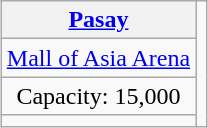<table class="wikitable" style="margin:1em auto; text-align:center">
<tr>
<th><a href='#'>Pasay</a></th>
<td rowspan=4></td>
</tr>
<tr>
<td><a href='#'>Mall of Asia Arena</a></td>
</tr>
<tr>
<td>Capacity: 15,000</td>
</tr>
<tr>
<td></td>
</tr>
</table>
